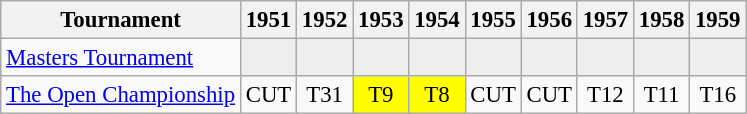<table class="wikitable" style="font-size:95%;text-align:center;">
<tr>
<th>Tournament</th>
<th>1951</th>
<th>1952</th>
<th>1953</th>
<th>1954</th>
<th>1955</th>
<th>1956</th>
<th>1957</th>
<th>1958</th>
<th>1959</th>
</tr>
<tr>
<td align=left><a href='#'>Masters Tournament</a></td>
<td style="background:#eeeeee;"></td>
<td style="background:#eeeeee;"></td>
<td style="background:#eeeeee;"></td>
<td style="background:#eeeeee;"></td>
<td style="background:#eeeeee;"></td>
<td style="background:#eeeeee;"></td>
<td style="background:#eeeeee;"></td>
<td style="background:#eeeeee;"></td>
<td style="background:#eeeeee;"></td>
</tr>
<tr>
<td align=left><a href='#'>The Open Championship</a></td>
<td>CUT</td>
<td>T31</td>
<td style="background:yellow;">T9</td>
<td style="background:yellow;">T8</td>
<td>CUT</td>
<td>CUT</td>
<td>T12</td>
<td>T11</td>
<td>T16</td>
</tr>
</table>
